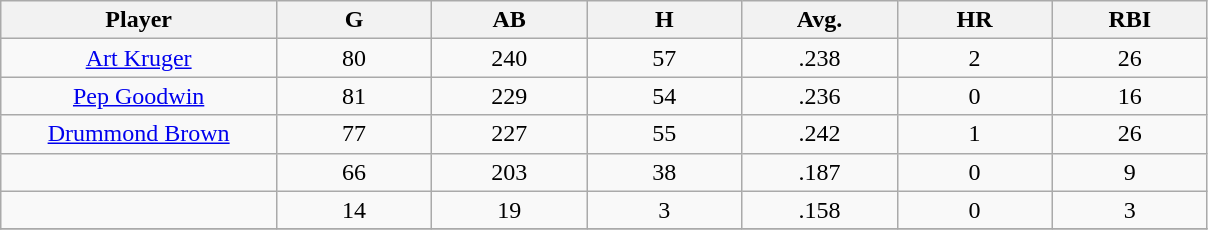<table class="wikitable sortable">
<tr>
<th bgcolor="#DDDDFF" width="16%">Player</th>
<th bgcolor="#DDDDFF" width="9%">G</th>
<th bgcolor="#DDDDFF" width="9%">AB</th>
<th bgcolor="#DDDDFF" width="9%">H</th>
<th bgcolor="#DDDDFF" width="9%">Avg.</th>
<th bgcolor="#DDDDFF" width="9%">HR</th>
<th bgcolor="#DDDDFF" width="9%">RBI</th>
</tr>
<tr align="center">
<td><a href='#'>Art Kruger</a></td>
<td>80</td>
<td>240</td>
<td>57</td>
<td>.238</td>
<td>2</td>
<td>26</td>
</tr>
<tr align="center">
<td><a href='#'>Pep Goodwin</a></td>
<td>81</td>
<td>229</td>
<td>54</td>
<td>.236</td>
<td>0</td>
<td>16</td>
</tr>
<tr align="center">
<td><a href='#'>Drummond Brown</a></td>
<td>77</td>
<td>227</td>
<td>55</td>
<td>.242</td>
<td>1</td>
<td>26</td>
</tr>
<tr align="center">
<td></td>
<td>66</td>
<td>203</td>
<td>38</td>
<td>.187</td>
<td>0</td>
<td>9</td>
</tr>
<tr align="center">
<td></td>
<td>14</td>
<td>19</td>
<td>3</td>
<td>.158</td>
<td>0</td>
<td>3</td>
</tr>
<tr align="center">
</tr>
</table>
